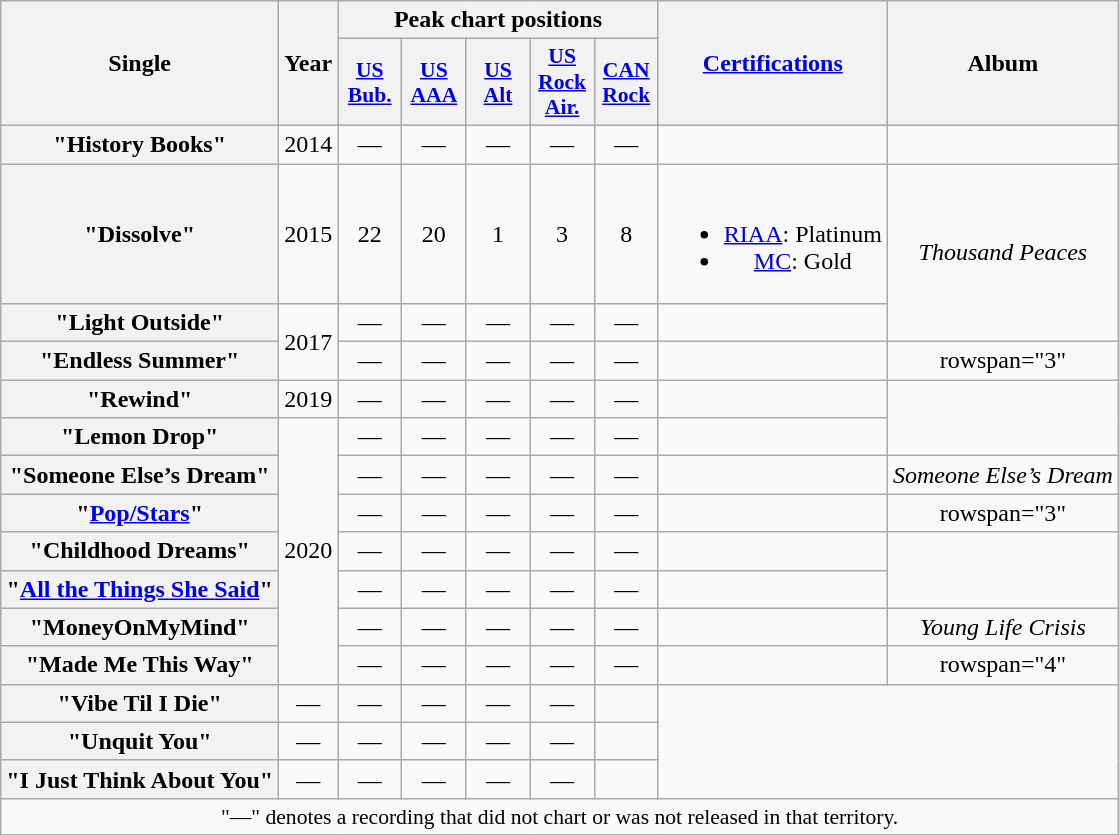<table class="wikitable plainrowheaders" style="text-align:center;">
<tr>
<th scope="col" rowspan="2">Single</th>
<th scope="col" rowspan="2">Year</th>
<th scope="col" colspan="5">Peak chart positions</th>
<th scope="col" rowspan="2"><a href='#'>Certifications</a></th>
<th scope="col" rowspan="2">Album</th>
</tr>
<tr>
<th scope="col" style="width:2.5em;font-size:90%;"><a href='#'>US<br>Bub.</a><br></th>
<th scope="col" style="width:2.5em;font-size:90%;"><a href='#'>US<br>AAA</a><br></th>
<th scope="col" style="width:2.5em;font-size:90%;"><a href='#'>US<br>Alt</a><br></th>
<th scope="col" style="width:2.5em;font-size:90%;"><a href='#'>US<br>Rock<br>Air.</a><br></th>
<th scope="col" style="width:2.5em;font-size:90%;"><a href='#'>CAN<br>Rock</a><br></th>
</tr>
<tr>
<th scope="row">"History Books"</th>
<td>2014</td>
<td>—</td>
<td>—</td>
<td>—</td>
<td>—</td>
<td>—</td>
<td></td>
<td></td>
</tr>
<tr>
<th scope="row">"Dissolve"</th>
<td>2015</td>
<td>22</td>
<td>20</td>
<td>1</td>
<td>3</td>
<td>8</td>
<td><br><ul><li><a href='#'>RIAA</a>: Platinum</li><li><a href='#'>MC</a>: Gold</li></ul></td>
<td rowspan="2"><em>Thousand Peaces</em></td>
</tr>
<tr>
<th scope="row">"Light Outside"</th>
<td rowspan="2">2017</td>
<td>—</td>
<td>—</td>
<td>—</td>
<td>—</td>
<td>—</td>
<td></td>
</tr>
<tr>
<th scope="row">"Endless Summer"</th>
<td>—</td>
<td>—</td>
<td>—</td>
<td>—</td>
<td>—</td>
<td></td>
<td>rowspan="3" </td>
</tr>
<tr>
<th scope="row">"Rewind"</th>
<td>2019</td>
<td>—</td>
<td>—</td>
<td>—</td>
<td>—</td>
<td>—</td>
<td></td>
</tr>
<tr>
<th scope="row">"Lemon Drop"</th>
<td rowspan="7">2020</td>
<td>—</td>
<td>—</td>
<td>—</td>
<td>—</td>
<td>—</td>
<td></td>
</tr>
<tr>
<th scope="row">"Someone Else’s Dream"</th>
<td>—</td>
<td>—</td>
<td>—</td>
<td>—</td>
<td>—</td>
<td></td>
<td><em>Someone Else’s Dream</em></td>
</tr>
<tr>
<th scope="row">"<a href='#'>Pop/Stars</a>"<br></th>
<td>—</td>
<td>—</td>
<td>—</td>
<td>—</td>
<td>—</td>
<td></td>
<td>rowspan="3" </td>
</tr>
<tr>
<th scope="row">"Childhood Dreams"<br></th>
<td>—</td>
<td>—</td>
<td>—</td>
<td>—</td>
<td>—</td>
<td></td>
</tr>
<tr>
<th scope="row">"<a href='#'>All the Things She Said</a>"<br></th>
<td>—</td>
<td>—</td>
<td>—</td>
<td>—</td>
<td>—</td>
<td></td>
</tr>
<tr>
<th scope="row">"MoneyOnMyMind"<br></th>
<td>—</td>
<td>—</td>
<td>—</td>
<td>—</td>
<td>—</td>
<td></td>
<td><em>Young Life Crisis</em></td>
</tr>
<tr>
<th scope="row">"Made Me This Way"<br></th>
<td>—</td>
<td>—</td>
<td>—</td>
<td>—</td>
<td>—</td>
<td></td>
<td>rowspan="4" </td>
</tr>
<tr>
<th scope="row">"Vibe Til I Die"<br></th>
<td>—</td>
<td>—</td>
<td>—</td>
<td>—</td>
<td>—</td>
<td></td>
</tr>
<tr>
<th scope="row">"Unquit You"<br></th>
<td>—</td>
<td>—</td>
<td>—</td>
<td>—</td>
<td>—</td>
<td></td>
</tr>
<tr>
<th scope="row">"I Just Think About You"<br></th>
<td>—</td>
<td>—</td>
<td>—</td>
<td>—</td>
<td>—</td>
<td></td>
</tr>
<tr>
<td colspan="10" style="font-size:90%">"—" denotes a recording that did not chart or was not released in that territory.</td>
</tr>
</table>
